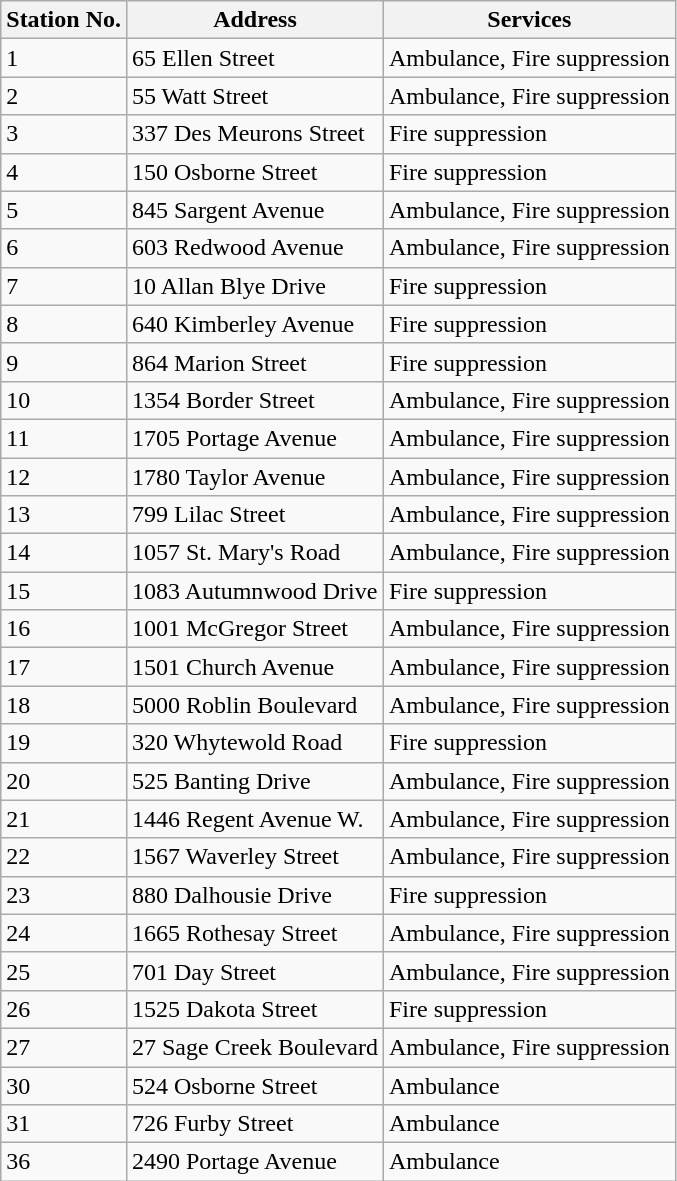<table class="wikitable">
<tr>
<th>Station No.</th>
<th>Address</th>
<th>Services</th>
</tr>
<tr>
<td>1</td>
<td>65 Ellen Street</td>
<td>Ambulance, Fire suppression</td>
</tr>
<tr>
<td>2</td>
<td>55 Watt Street</td>
<td>Ambulance, Fire suppression</td>
</tr>
<tr>
<td>3</td>
<td>337 Des Meurons Street</td>
<td>Fire suppression</td>
</tr>
<tr>
<td>4</td>
<td>150 Osborne Street</td>
<td>Fire suppression</td>
</tr>
<tr>
<td>5</td>
<td>845 Sargent Avenue</td>
<td>Ambulance, Fire suppression</td>
</tr>
<tr>
<td>6</td>
<td>603 Redwood Avenue</td>
<td>Ambulance, Fire suppression</td>
</tr>
<tr>
<td>7</td>
<td>10 Allan Blye Drive</td>
<td>Fire suppression</td>
</tr>
<tr>
<td>8</td>
<td>640 Kimberley Avenue</td>
<td>Fire suppression</td>
</tr>
<tr>
<td>9</td>
<td>864 Marion Street</td>
<td>Fire suppression</td>
</tr>
<tr>
<td>10</td>
<td>1354 Border Street</td>
<td>Ambulance, Fire suppression</td>
</tr>
<tr>
<td>11</td>
<td>1705 Portage Avenue</td>
<td>Ambulance, Fire suppression</td>
</tr>
<tr>
<td>12</td>
<td>1780 Taylor Avenue</td>
<td>Ambulance, Fire suppression</td>
</tr>
<tr>
<td>13</td>
<td>799 Lilac Street</td>
<td>Ambulance, Fire suppression</td>
</tr>
<tr>
<td>14</td>
<td>1057 St. Mary's Road</td>
<td>Ambulance, Fire suppression</td>
</tr>
<tr>
<td>15</td>
<td>1083 Autumnwood Drive</td>
<td>Fire suppression</td>
</tr>
<tr>
<td>16</td>
<td>1001 McGregor Street</td>
<td>Ambulance, Fire suppression</td>
</tr>
<tr>
<td>17</td>
<td>1501 Church Avenue</td>
<td>Ambulance, Fire suppression</td>
</tr>
<tr>
<td>18</td>
<td>5000 Roblin Boulevard</td>
<td>Ambulance, Fire suppression</td>
</tr>
<tr>
<td>19</td>
<td>320 Whytewold Road</td>
<td>Fire suppression</td>
</tr>
<tr>
<td>20</td>
<td>525 Banting Drive</td>
<td>Ambulance, Fire suppression</td>
</tr>
<tr>
<td>21</td>
<td>1446 Regent Avenue W.</td>
<td>Ambulance, Fire suppression</td>
</tr>
<tr>
<td>22</td>
<td>1567 Waverley Street</td>
<td>Ambulance, Fire suppression</td>
</tr>
<tr>
<td>23</td>
<td>880 Dalhousie Drive</td>
<td>Fire suppression</td>
</tr>
<tr>
<td>24</td>
<td>1665 Rothesay Street</td>
<td>Ambulance, Fire suppression</td>
</tr>
<tr>
<td>25</td>
<td>701 Day Street</td>
<td>Ambulance, Fire suppression</td>
</tr>
<tr>
<td>26</td>
<td>1525 Dakota Street</td>
<td>Fire suppression</td>
</tr>
<tr>
<td>27</td>
<td>27 Sage Creek Boulevard</td>
<td>Ambulance, Fire suppression</td>
</tr>
<tr>
<td>30</td>
<td>524 Osborne Street</td>
<td>Ambulance</td>
</tr>
<tr>
<td>31</td>
<td>726 Furby Street</td>
<td>Ambulance</td>
</tr>
<tr>
<td>36</td>
<td>2490 Portage Avenue</td>
<td>Ambulance</td>
</tr>
</table>
